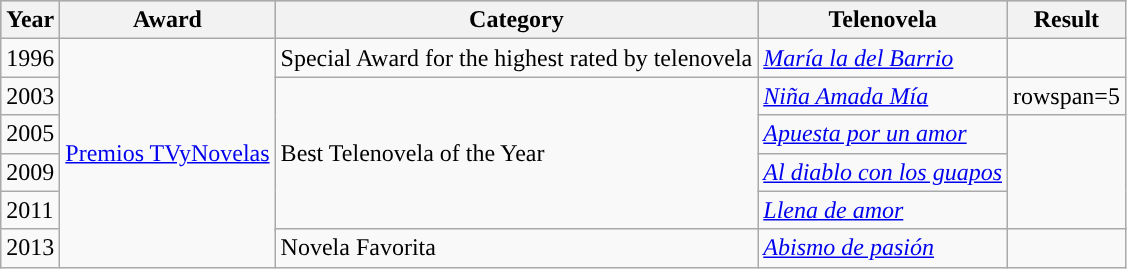<table class="wikitable">
<tr style="background:#b0c4de;">
<th>Year</th>
<th>Award</th>
<th>Category</th>
<th>Telenovela</th>
<th>Result</th>
</tr>
<tr>
<td>1996</td>
<td rowspan=7><a href='#'>Premios TVyNovelas</a></td>
<td>Special Award for the highest rated by telenovela</td>
<td><em><a href='#'>María la del Barrio</a></em></td>
<td></td>
</tr>
<tr>
<td>2003</td>
<td rowspan=5>Best Telenovela of the Year</td>
<td><em><a href='#'>Niña Amada Mía</a></em></td>
<td>rowspan=5 </td>
</tr>
<tr>
<td>2005</td>
<td><em><a href='#'>Apuesta por un amor</a></em></td>
</tr>
<tr>
<td>2009</td>
<td><em><a href='#'>Al diablo con los guapos</a></em></td>
</tr>
<tr>
<td>2011</td>
<td><em><a href='#'>Llena de amor</a></em></td>
</tr>
<tr>
<td rowspan=2>2013</td>
<td rowspan=2><em><a href='#'>Abismo de pasión</a></em></td>
</tr>
<tr>
<td>Novela Favorita</td>
<td></td>
</tr>
</table>
